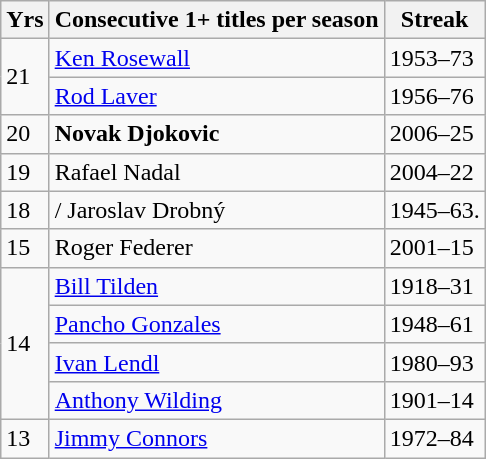<table class=wikitable style="display:inline-table;">
<tr>
<th>Yrs</th>
<th>Consecutive 1+ titles per season</th>
<th>Streak</th>
</tr>
<tr>
<td rowspan="2">21</td>
<td> <a href='#'>Ken Rosewall</a></td>
<td>1953–73</td>
</tr>
<tr>
<td> <a href='#'>Rod Laver</a></td>
<td>1956–76</td>
</tr>
<tr>
<td>20</td>
<td> <strong>Novak Djokovic</strong></td>
<td>2006–25</td>
</tr>
<tr>
<td>19</td>
<td> Rafael Nadal</td>
<td>2004–22</td>
</tr>
<tr>
<td>18</td>
<td>/ Jaroslav Drobný</td>
<td>1945–63.</td>
</tr>
<tr>
<td>15</td>
<td> Roger Federer</td>
<td>2001–15</td>
</tr>
<tr>
<td rowspan="4">14</td>
<td> <a href='#'>Bill Tilden</a></td>
<td>1918–31</td>
</tr>
<tr>
<td> <a href='#'>Pancho Gonzales</a></td>
<td>1948–61</td>
</tr>
<tr>
<td> <a href='#'>Ivan Lendl</a></td>
<td>1980–93</td>
</tr>
<tr>
<td> <a href='#'>Anthony Wilding</a></td>
<td>1901–14</td>
</tr>
<tr>
<td>13</td>
<td> <a href='#'>Jimmy Connors</a></td>
<td>1972–84</td>
</tr>
</table>
